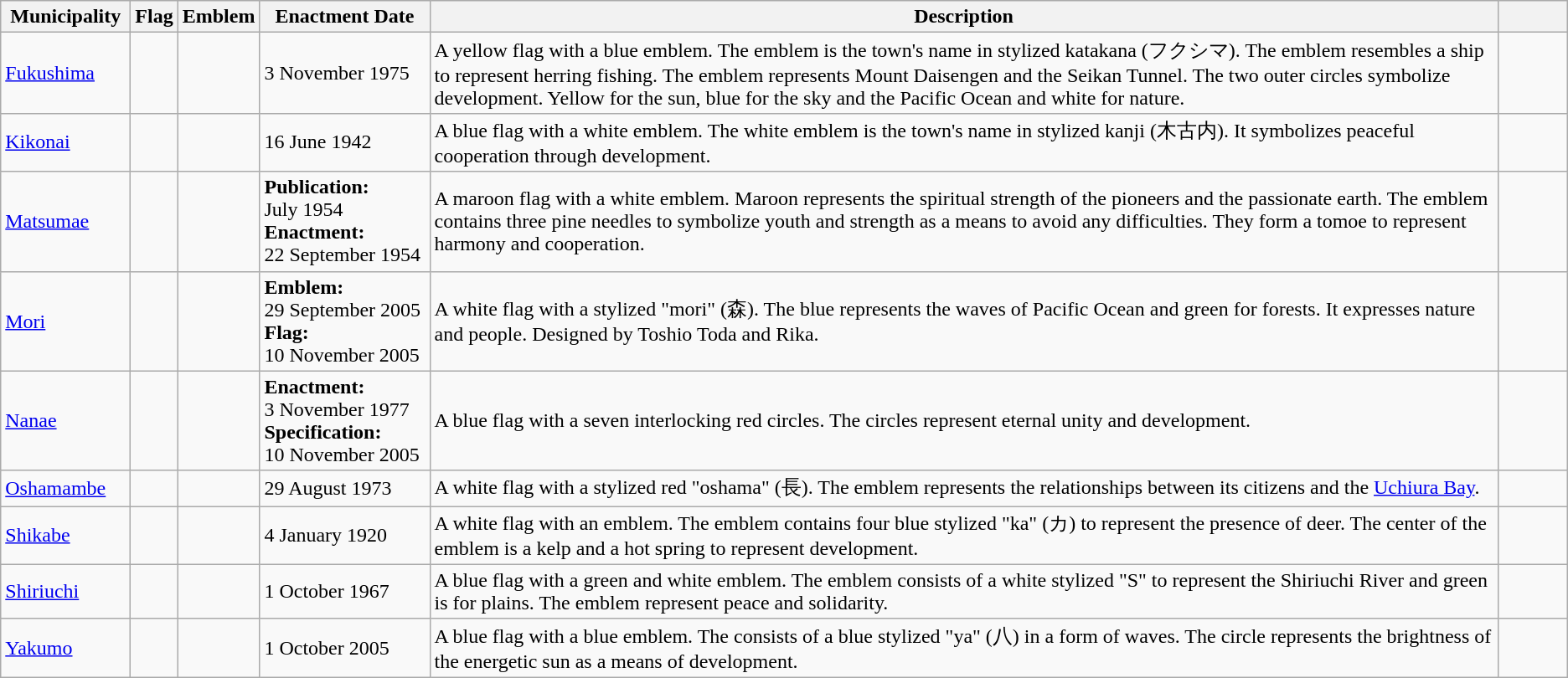<table class="wikitable">
<tr>
<th style="width:12ch;">Municipality</th>
<th>Flag</th>
<th>Emblem</th>
<th style="width:16ch;">Enactment Date</th>
<th>Description</th>
<th style="width:6ch;"></th>
</tr>
<tr>
<td><a href='#'>Fukushima</a></td>
<td></td>
<td></td>
<td>3 November 1975</td>
<td>A yellow flag with a blue emblem. The emblem is the town's name in stylized katakana (フクシマ). The emblem resembles a ship to represent herring fishing. The emblem represents Mount Daisengen and the Seikan Tunnel. The two outer circles symbolize development. Yellow for the sun, blue for the sky and the Pacific Ocean and white for nature.</td>
<td></td>
</tr>
<tr>
<td><a href='#'>Kikonai</a></td>
<td></td>
<td></td>
<td>16 June 1942</td>
<td>A blue flag with a white emblem. The white emblem is the town's name in stylized kanji (木古内). It symbolizes peaceful cooperation through development.</td>
<td></td>
</tr>
<tr>
<td><a href='#'>Matsumae</a></td>
<td></td>
<td></td>
<td><strong>Publication:</strong><br>July 1954<br><strong>Enactment:</strong><br>22 September 1954</td>
<td>A maroon flag with a white emblem. Maroon represents the spiritual strength of the pioneers and the passionate earth. The emblem contains three pine needles to symbolize youth and strength as a means to avoid any difficulties. They form a tomoe to represent harmony and cooperation.</td>
<td></td>
</tr>
<tr>
<td><a href='#'>Mori</a></td>
<td></td>
<td></td>
<td><strong>Emblem:</strong><br>29 September 2005<br><strong>Flag:</strong><br>10 November 2005</td>
<td>A white flag with a stylized "mori" (森). The blue represents the waves of Pacific Ocean and green for forests. It expresses nature and people. Designed by Toshio Toda and Rika.</td>
<td></td>
</tr>
<tr>
<td><a href='#'>Nanae</a></td>
<td></td>
<td></td>
<td><strong>Enactment:</strong><br>3 November 1977<br><strong>Specification:</strong><br>10 November 2005</td>
<td>A blue flag with a seven interlocking red circles. The circles represent eternal unity and development.</td>
<td></td>
</tr>
<tr>
<td><a href='#'>Oshamambe</a></td>
<td></td>
<td></td>
<td>29 August 1973</td>
<td>A white flag with a stylized red "oshama" (長). The emblem represents the relationships between its citizens and the <a href='#'>Uchiura Bay</a>.</td>
<td></td>
</tr>
<tr>
<td><a href='#'>Shikabe</a></td>
<td></td>
<td></td>
<td>4 January 1920</td>
<td>A white flag with an emblem. The emblem contains four blue stylized "ka" (カ) to represent the presence of deer. The center of the emblem is a kelp and a hot spring to represent development.</td>
<td></td>
</tr>
<tr>
<td><a href='#'>Shiriuchi</a></td>
<td></td>
<td></td>
<td>1 October 1967</td>
<td>A blue flag with a green and white emblem. The emblem consists of a white stylized "S" to represent the Shiriuchi River and green is for plains. The emblem represent peace and solidarity.</td>
<td></td>
</tr>
<tr>
<td><a href='#'>Yakumo</a></td>
<td></td>
<td></td>
<td>1 October 2005</td>
<td>A blue flag with a blue emblem. The consists of a blue stylized "ya" (八) in a form of waves. The circle represents the brightness of the energetic sun as a means of development.</td>
<td></td>
</tr>
</table>
